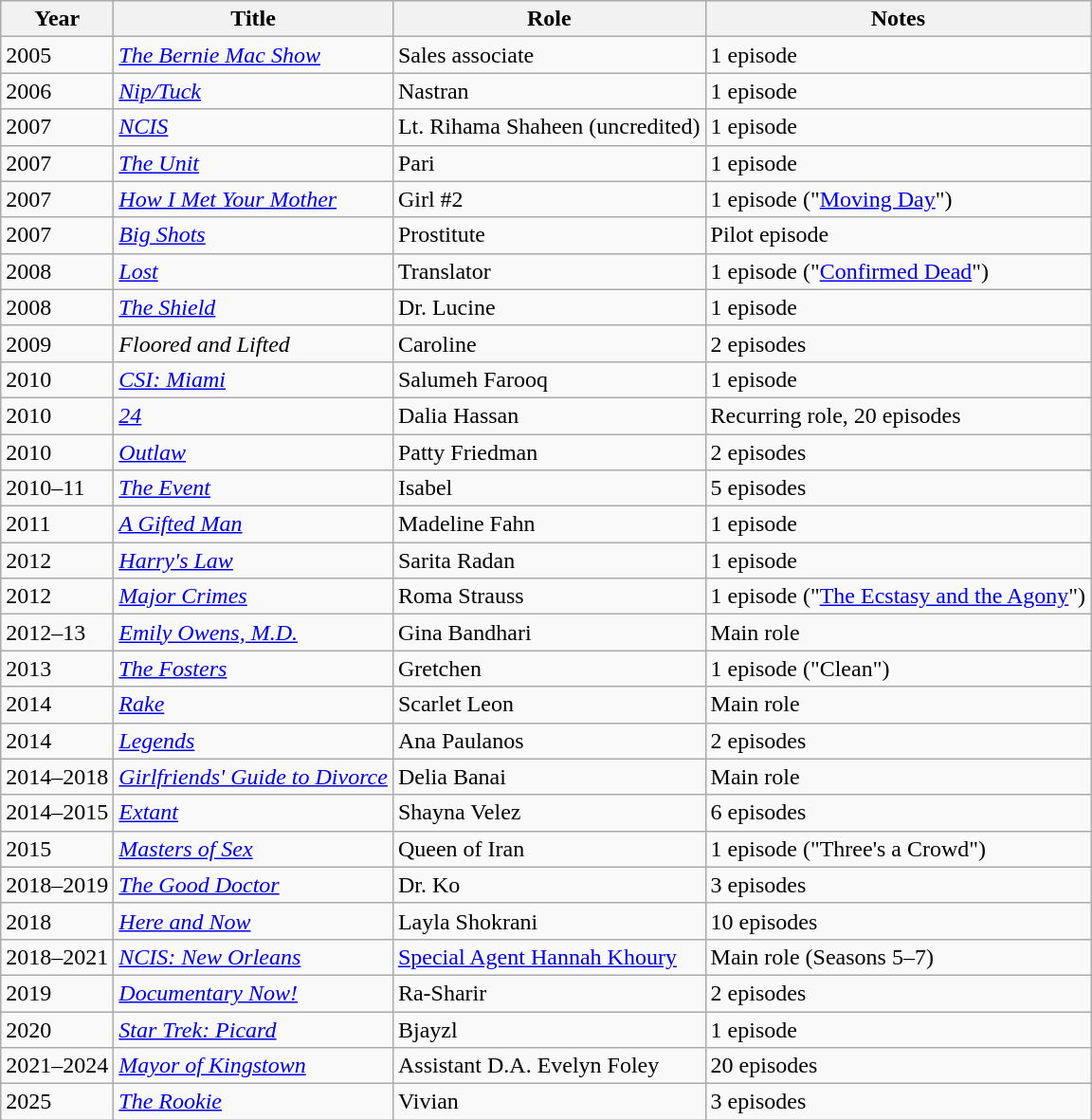<table class="wikitable sortable">
<tr>
<th>Year</th>
<th>Title</th>
<th>Role</th>
<th class="unsortable">Notes</th>
</tr>
<tr>
<td>2005</td>
<td><em><a href='#'>The Bernie Mac Show</a></em></td>
<td>Sales associate</td>
<td>1 episode</td>
</tr>
<tr>
<td>2006</td>
<td><em><a href='#'>Nip/Tuck</a></em></td>
<td>Nastran</td>
<td>1 episode</td>
</tr>
<tr>
<td>2007</td>
<td><em><a href='#'>NCIS</a></em></td>
<td>Lt. Rihama Shaheen (uncredited)</td>
<td>1 episode</td>
</tr>
<tr>
<td>2007</td>
<td><em><a href='#'>The Unit</a></em></td>
<td>Pari</td>
<td>1 episode</td>
</tr>
<tr>
<td>2007</td>
<td><em><a href='#'>How I Met Your Mother</a></em></td>
<td>Girl #2</td>
<td>1 episode ("<a href='#'>Moving Day</a>")</td>
</tr>
<tr>
<td>2007</td>
<td><em><a href='#'>Big Shots</a></em></td>
<td>Prostitute</td>
<td>Pilot episode</td>
</tr>
<tr>
<td>2008</td>
<td><em><a href='#'>Lost</a></em></td>
<td>Translator</td>
<td>1 episode ("<a href='#'>Confirmed Dead</a>")</td>
</tr>
<tr>
<td>2008</td>
<td><em><a href='#'>The Shield</a></em></td>
<td>Dr. Lucine</td>
<td>1 episode</td>
</tr>
<tr>
<td>2009</td>
<td><em>Floored and Lifted</em></td>
<td>Caroline</td>
<td>2 episodes</td>
</tr>
<tr>
<td>2010</td>
<td><em><a href='#'>CSI: Miami</a></em></td>
<td>Salumeh Farooq</td>
<td>1 episode</td>
</tr>
<tr>
<td>2010</td>
<td><em><a href='#'>24</a></em></td>
<td>Dalia Hassan</td>
<td>Recurring role, 20 episodes</td>
</tr>
<tr>
<td>2010</td>
<td><em><a href='#'>Outlaw</a></em></td>
<td>Patty Friedman</td>
<td>2 episodes</td>
</tr>
<tr>
<td>2010–11</td>
<td><em><a href='#'>The Event</a></em></td>
<td>Isabel</td>
<td>5 episodes</td>
</tr>
<tr>
<td>2011</td>
<td><em><a href='#'>A Gifted Man</a></em></td>
<td>Madeline Fahn</td>
<td>1 episode</td>
</tr>
<tr>
<td>2012</td>
<td><em><a href='#'>Harry's Law</a></em></td>
<td>Sarita Radan</td>
<td>1 episode</td>
</tr>
<tr>
<td>2012</td>
<td><em><a href='#'>Major Crimes</a></em></td>
<td>Roma Strauss</td>
<td>1 episode ("<a href='#'>The Ecstasy and the Agony</a>")</td>
</tr>
<tr>
<td>2012–13</td>
<td><em><a href='#'>Emily Owens, M.D.</a></em></td>
<td>Gina Bandhari</td>
<td>Main role</td>
</tr>
<tr>
<td>2013</td>
<td><em><a href='#'>The Fosters</a></em></td>
<td>Gretchen</td>
<td>1 episode ("Clean")</td>
</tr>
<tr>
<td>2014</td>
<td><em><a href='#'>Rake</a></em></td>
<td>Scarlet Leon</td>
<td>Main role</td>
</tr>
<tr>
<td>2014</td>
<td><em><a href='#'>Legends</a></em></td>
<td>Ana Paulanos</td>
<td>2 episodes</td>
</tr>
<tr>
<td>2014–2018</td>
<td><em><a href='#'>Girlfriends' Guide to Divorce</a></em></td>
<td>Delia Banai</td>
<td>Main role</td>
</tr>
<tr>
<td>2014–2015</td>
<td><em><a href='#'>Extant</a></em></td>
<td>Shayna Velez</td>
<td>6 episodes</td>
</tr>
<tr>
<td>2015</td>
<td><em><a href='#'>Masters of Sex</a></em></td>
<td>Queen of Iran</td>
<td>1 episode ("Three's a Crowd")</td>
</tr>
<tr>
<td>2018–2019</td>
<td><a href='#'><em>The Good Doctor</em></a></td>
<td>Dr. Ko</td>
<td>3 episodes</td>
</tr>
<tr>
<td>2018</td>
<td><a href='#'><em>Here and Now</em></a></td>
<td>Layla Shokrani</td>
<td>10 episodes</td>
</tr>
<tr>
<td>2018–2021</td>
<td><em><a href='#'>NCIS: New Orleans</a></em></td>
<td><a href='#'>Special Agent Hannah Khoury</a></td>
<td>Main role (Seasons 5–7)</td>
</tr>
<tr>
<td>2019</td>
<td><em><a href='#'>Documentary Now!</a></em></td>
<td>Ra-Sharir</td>
<td>2 episodes</td>
</tr>
<tr>
<td>2020</td>
<td><em><a href='#'>Star Trek: Picard</a></em></td>
<td>Bjayzl</td>
<td>1 episode</td>
</tr>
<tr>
<td>2021–2024</td>
<td><em><a href='#'>Mayor of Kingstown</a></em></td>
<td>Assistant D.A. Evelyn Foley</td>
<td>20 episodes</td>
</tr>
<tr>
<td>2025</td>
<td><em><a href='#'>The Rookie</a></em></td>
<td>Vivian</td>
<td>3 episodes</td>
</tr>
</table>
